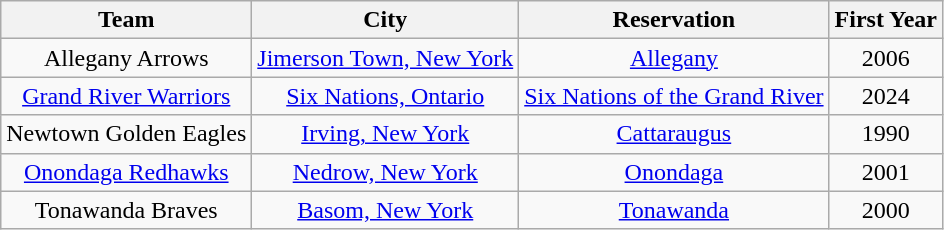<table class="wikitable" style="text-align: center">
<tr>
<th><strong>Team</strong></th>
<th><strong>City</strong></th>
<th><strong>Reservation</strong></th>
<th>First Year</th>
</tr>
<tr>
<td>Allegany Arrows</td>
<td><a href='#'>Jimerson Town, New York</a></td>
<td><a href='#'>Allegany</a></td>
<td>2006</td>
</tr>
<tr>
<td><a href='#'>Grand River Warriors</a></td>
<td><a href='#'>Six Nations, Ontario</a></td>
<td><a href='#'>Six Nations of the Grand River</a></td>
<td>2024</td>
</tr>
<tr>
<td>Newtown Golden Eagles</td>
<td><a href='#'>Irving, New York</a></td>
<td><a href='#'>Cattaraugus</a></td>
<td>1990</td>
</tr>
<tr>
<td><a href='#'>Onondaga Redhawks</a></td>
<td><a href='#'>Nedrow, New York</a></td>
<td><a href='#'>Onondaga</a></td>
<td>2001</td>
</tr>
<tr>
<td>Tonawanda Braves</td>
<td><a href='#'>Basom, New York</a></td>
<td><a href='#'>Tonawanda</a></td>
<td>2000</td>
</tr>
</table>
